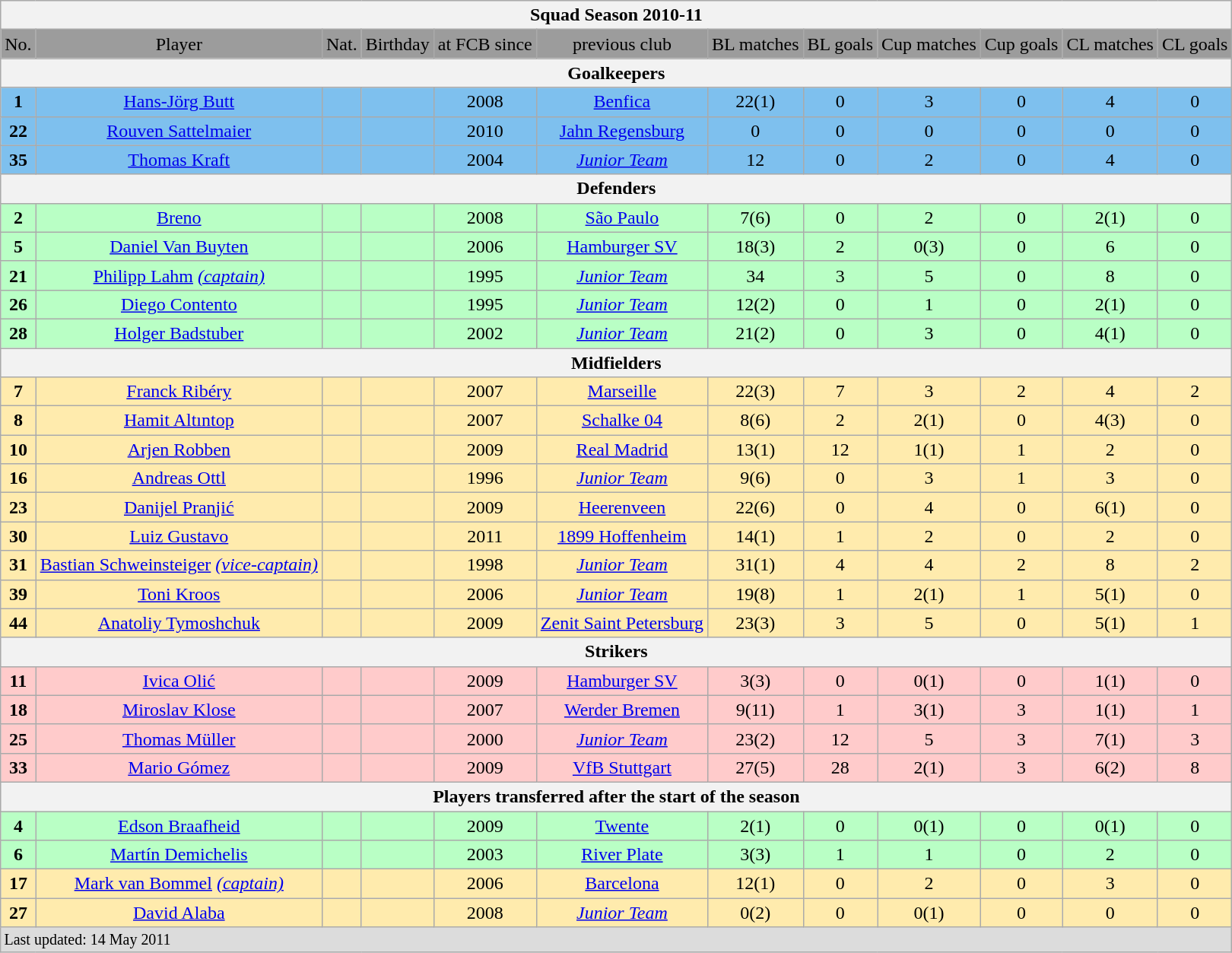<table class="wikitable">
<tr style="text-align:center; background:#dcdcdc;">
<th colspan="12">Squad Season 2010-11</th>
</tr>
<tr style="text-align:center; background:#9c9c9c;">
<td>No.</td>
<td>Player</td>
<td>Nat.</td>
<td>Birthday</td>
<td>at FCB since</td>
<td>previous club</td>
<td>BL matches</td>
<td>BL goals</td>
<td>Cup matches</td>
<td>Cup goals</td>
<td>CL matches</td>
<td>CL goals</td>
</tr>
<tr style="text-align:center; background:#dcdcdc;">
<th colspan="12">Goalkeepers</th>
</tr>
<tr style="text-align:center; background:#7ec0ee;">
<td><strong>1</strong></td>
<td><a href='#'>Hans-Jörg Butt</a></td>
<td></td>
<td></td>
<td>2008</td>
<td><a href='#'>Benfica</a></td>
<td>22(1)</td>
<td>0</td>
<td>3</td>
<td>0</td>
<td>4</td>
<td>0</td>
</tr>
<tr style="text-align:center; background:#7ec0ee;">
<td><strong> 22 </strong></td>
<td><a href='#'>Rouven Sattelmaier</a></td>
<td></td>
<td></td>
<td>2010</td>
<td><a href='#'>Jahn Regensburg</a></td>
<td>0</td>
<td>0</td>
<td>0</td>
<td>0</td>
<td>0</td>
<td>0</td>
</tr>
<tr style="text-align:center; background:#7ec0ee;">
<td><strong>35</strong></td>
<td><a href='#'>Thomas Kraft</a></td>
<td></td>
<td></td>
<td>2004</td>
<td><em><a href='#'>Junior Team</a></em></td>
<td>12</td>
<td>0</td>
<td>2</td>
<td>0</td>
<td>4</td>
<td>0</td>
</tr>
<tr style="text-align:center; background:#dcdcdc;">
<th colspan="12">Defenders</th>
</tr>
<tr style="text-align:center; background:#b9ffc5;">
<td><strong>2</strong></td>
<td><a href='#'>Breno</a></td>
<td></td>
<td></td>
<td>2008</td>
<td><a href='#'>São Paulo</a></td>
<td>7(6)</td>
<td>0</td>
<td>2</td>
<td>0</td>
<td>2(1)</td>
<td>0</td>
</tr>
<tr style="text-align:center; background:#b9ffc5;">
<td><strong>5</strong></td>
<td><a href='#'>Daniel Van Buyten</a></td>
<td></td>
<td></td>
<td>2006</td>
<td><a href='#'>Hamburger SV</a></td>
<td>18(3)</td>
<td>2</td>
<td>0(3)</td>
<td>0</td>
<td>6</td>
<td>0</td>
</tr>
<tr style="text-align:center; background:#b9ffc5;">
<td><strong>21</strong></td>
<td><a href='#'>Philipp Lahm</a> <em><a href='#'>(captain)</a></em></td>
<td></td>
<td></td>
<td>1995</td>
<td><em><a href='#'>Junior Team</a></em></td>
<td>34</td>
<td>3</td>
<td>5</td>
<td>0</td>
<td>8</td>
<td>0</td>
</tr>
<tr style="text-align:center; background:#b9ffc5;">
<td><strong>26</strong></td>
<td><a href='#'>Diego Contento</a></td>
<td></td>
<td></td>
<td>1995</td>
<td><em><a href='#'>Junior Team</a></em></td>
<td>12(2)</td>
<td>0</td>
<td>1</td>
<td>0</td>
<td>2(1)</td>
<td>0</td>
</tr>
<tr style="text-align:center; background:#b9ffc5;">
<td><strong>28</strong></td>
<td><a href='#'>Holger Badstuber</a></td>
<td></td>
<td></td>
<td>2002</td>
<td><em><a href='#'>Junior Team</a></em></td>
<td>21(2)</td>
<td>0</td>
<td>3</td>
<td>0</td>
<td>4(1)</td>
<td>0</td>
</tr>
<tr style="text-align:center; background:#dcdcdc;">
<th colspan="12">Midfielders</th>
</tr>
<tr style="text-align:center; background:#ffebad;">
<td><strong>7</strong></td>
<td><a href='#'>Franck Ribéry</a></td>
<td></td>
<td></td>
<td>2007</td>
<td><a href='#'>Marseille</a></td>
<td>22(3)</td>
<td>7</td>
<td>3</td>
<td>2</td>
<td>4</td>
<td>2</td>
</tr>
<tr style="text-align:center; background:#ffebad;">
<td><strong>8</strong></td>
<td><a href='#'>Hamit Altıntop</a></td>
<td></td>
<td></td>
<td>2007</td>
<td><a href='#'>Schalke 04</a></td>
<td>8(6)</td>
<td>2</td>
<td>2(1)</td>
<td>0</td>
<td>4(3)</td>
<td>0</td>
</tr>
<tr style="text-align:center; background:#ffebad;">
<td><strong>10</strong></td>
<td><a href='#'>Arjen Robben</a></td>
<td></td>
<td></td>
<td>2009</td>
<td><a href='#'>Real Madrid</a></td>
<td>13(1)</td>
<td>12</td>
<td>1(1)</td>
<td>1</td>
<td>2</td>
<td>0</td>
</tr>
<tr style="text-align:center; background:#ffebad;">
<td><strong>16</strong></td>
<td><a href='#'>Andreas Ottl</a></td>
<td></td>
<td></td>
<td>1996</td>
<td><em><a href='#'>Junior Team</a></em></td>
<td>9(6)</td>
<td>0</td>
<td>3</td>
<td>1</td>
<td>3</td>
<td>0</td>
</tr>
<tr style="text-align:center; background:#ffebad;">
<td><strong>23</strong></td>
<td><a href='#'>Danijel Pranjić</a></td>
<td></td>
<td></td>
<td>2009</td>
<td><a href='#'>Heerenveen</a></td>
<td>22(6)</td>
<td>0</td>
<td>4</td>
<td>0</td>
<td>6(1)</td>
<td>0</td>
</tr>
<tr style="text-align:center; background:#ffebad;">
<td><strong>30</strong></td>
<td><a href='#'>Luiz Gustavo</a></td>
<td></td>
<td></td>
<td>2011</td>
<td><a href='#'>1899 Hoffenheim</a></td>
<td>14(1)</td>
<td>1</td>
<td>2</td>
<td>0</td>
<td>2</td>
<td>0</td>
</tr>
<tr style="text-align:center; background:#ffebad;">
<td><strong>31</strong></td>
<td><a href='#'>Bastian Schweinsteiger</a> <em><a href='#'>(vice-captain)</a></em></td>
<td></td>
<td></td>
<td>1998</td>
<td><em><a href='#'>Junior Team</a></em></td>
<td>31(1)</td>
<td>4</td>
<td>4</td>
<td>2</td>
<td>8</td>
<td>2</td>
</tr>
<tr style="text-align:center; background:#ffebad;">
<td><strong>39</strong></td>
<td><a href='#'>Toni Kroos</a></td>
<td></td>
<td></td>
<td>2006</td>
<td><em><a href='#'>Junior Team</a></em></td>
<td>19(8)</td>
<td>1</td>
<td>2(1)</td>
<td>1</td>
<td>5(1)</td>
<td>0</td>
</tr>
<tr style="text-align:center; background:#ffebad;">
<td><strong>44</strong></td>
<td><a href='#'>Anatoliy Tymoshchuk</a></td>
<td></td>
<td></td>
<td>2009</td>
<td><a href='#'>Zenit Saint Petersburg</a></td>
<td>23(3)</td>
<td>3</td>
<td>5</td>
<td>0</td>
<td>5(1)</td>
<td>1</td>
</tr>
<tr style="text-align:center; background:#dcdcdc;">
<th colspan="12">Strikers</th>
</tr>
<tr style="text-align:center; background:#ffcbcb;">
<td><strong>11</strong></td>
<td><a href='#'>Ivica Olić</a></td>
<td></td>
<td></td>
<td>2009</td>
<td><a href='#'>Hamburger SV</a></td>
<td>3(3)</td>
<td>0</td>
<td>0(1)</td>
<td>0</td>
<td>1(1)</td>
<td>0</td>
</tr>
<tr style="text-align:center; background:#ffcbcb;">
<td><strong>18</strong></td>
<td><a href='#'>Miroslav Klose</a></td>
<td></td>
<td></td>
<td>2007</td>
<td><a href='#'>Werder Bremen</a></td>
<td>9(11)</td>
<td>1</td>
<td>3(1)</td>
<td>3</td>
<td>1(1)</td>
<td>1</td>
</tr>
<tr style="text-align:center; background:#ffcbcb;">
<td><strong>25</strong></td>
<td><a href='#'>Thomas Müller</a></td>
<td></td>
<td></td>
<td>2000</td>
<td><em><a href='#'>Junior Team</a></em></td>
<td>23(2)</td>
<td>12</td>
<td>5</td>
<td>3</td>
<td>7(1)</td>
<td>3</td>
</tr>
<tr style="text-align:center; background:#ffcbcb;">
<td><strong>33</strong></td>
<td><a href='#'>Mario Gómez</a></td>
<td></td>
<td></td>
<td>2009</td>
<td><a href='#'>VfB Stuttgart</a></td>
<td>27(5)</td>
<td>28</td>
<td>2(1)</td>
<td>3</td>
<td>6(2)</td>
<td>8</td>
</tr>
<tr style="text-align:center; background:#dcdcdc;">
<th colspan="12">Players transferred after the start of the season</th>
</tr>
<tr style="text-align:center; background:#b9ffc5;">
<td><strong>4</strong></td>
<td><a href='#'>Edson Braafheid</a></td>
<td></td>
<td></td>
<td>2009</td>
<td><a href='#'>Twente</a></td>
<td>2(1)</td>
<td>0</td>
<td>0(1)</td>
<td>0</td>
<td>0(1)</td>
<td>0</td>
</tr>
<tr style="text-align:center; background:#b9ffc5;">
<td><strong>6</strong></td>
<td><a href='#'>Martín Demichelis</a></td>
<td></td>
<td></td>
<td>2003</td>
<td><a href='#'>River Plate</a></td>
<td>3(3)</td>
<td>1</td>
<td>1</td>
<td>0</td>
<td>2</td>
<td>0</td>
</tr>
<tr style="text-align:center; background:#ffebad;">
<td><strong>17</strong></td>
<td><a href='#'>Mark van Bommel</a> <em><a href='#'>(captain)</a></em></td>
<td></td>
<td></td>
<td>2006</td>
<td><a href='#'>Barcelona</a></td>
<td>12(1)</td>
<td>0</td>
<td>2</td>
<td>0</td>
<td>3</td>
<td>0</td>
</tr>
<tr style="text-align:center; background:#ffebad;">
<td><strong>27</strong></td>
<td><a href='#'>David Alaba</a></td>
<td></td>
<td></td>
<td>2008</td>
<td><em><a href='#'>Junior Team</a></em></td>
<td>0(2)</td>
<td>0</td>
<td>0(1)</td>
<td>0</td>
<td>0</td>
<td>0</td>
</tr>
<tr style="text-align:left; background:#dcdcdc;">
<td colspan="12" style="font-size:smaller">Last updated: 14 May 2011</td>
</tr>
</table>
